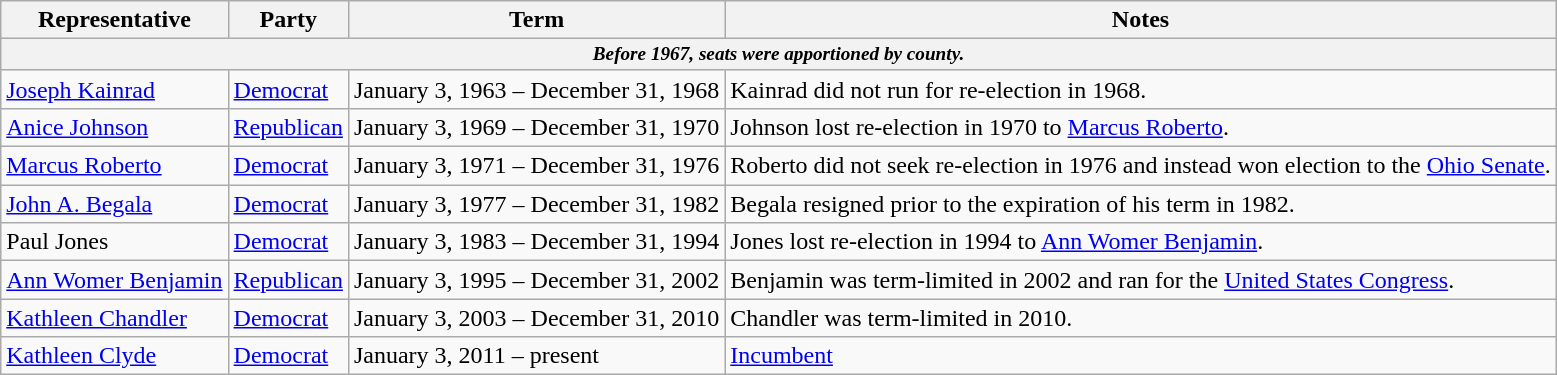<table class=wikitable>
<tr valign=bottom>
<th>Representative</th>
<th>Party</th>
<th>Term</th>
<th>Notes</th>
</tr>
<tr>
<th colspan=5 style="font-size: 80%;"><em>Before 1967, seats were apportioned by county.</em></th>
</tr>
<tr>
<td><a href='#'>Joseph Kainrad</a></td>
<td><a href='#'>Democrat</a></td>
<td>January 3, 1963 – December 31, 1968</td>
<td>Kainrad did not run for re-election in 1968.</td>
</tr>
<tr>
<td><a href='#'>Anice Johnson</a></td>
<td><a href='#'>Republican</a></td>
<td>January 3, 1969 – December 31, 1970</td>
<td>Johnson lost re-election in 1970 to <a href='#'>Marcus Roberto</a>.</td>
</tr>
<tr>
<td><a href='#'>Marcus Roberto</a></td>
<td><a href='#'>Democrat</a></td>
<td>January 3, 1971 – December 31, 1976</td>
<td>Roberto did not seek re-election in 1976 and instead won election to the <a href='#'>Ohio Senate</a>.</td>
</tr>
<tr>
<td><a href='#'>John A. Begala</a></td>
<td><a href='#'>Democrat</a></td>
<td>January 3, 1977 – December 31, 1982</td>
<td>Begala resigned prior to the expiration of his term in 1982.</td>
</tr>
<tr>
<td>Paul Jones</td>
<td><a href='#'>Democrat</a></td>
<td>January 3, 1983 – December 31, 1994</td>
<td>Jones lost re-election in 1994 to <a href='#'>Ann Womer Benjamin</a>.</td>
</tr>
<tr>
<td><a href='#'>Ann Womer Benjamin</a></td>
<td><a href='#'>Republican</a></td>
<td>January 3, 1995 – December 31, 2002</td>
<td>Benjamin was term-limited in 2002 and ran for the <a href='#'>United States Congress</a>.</td>
</tr>
<tr>
<td><a href='#'>Kathleen Chandler</a></td>
<td><a href='#'>Democrat</a></td>
<td>January 3, 2003 – December 31, 2010</td>
<td>Chandler was term-limited in 2010.</td>
</tr>
<tr>
<td><a href='#'>Kathleen Clyde</a></td>
<td><a href='#'>Democrat</a></td>
<td>January 3, 2011 – present</td>
<td><a href='#'>Incumbent</a></td>
</tr>
</table>
